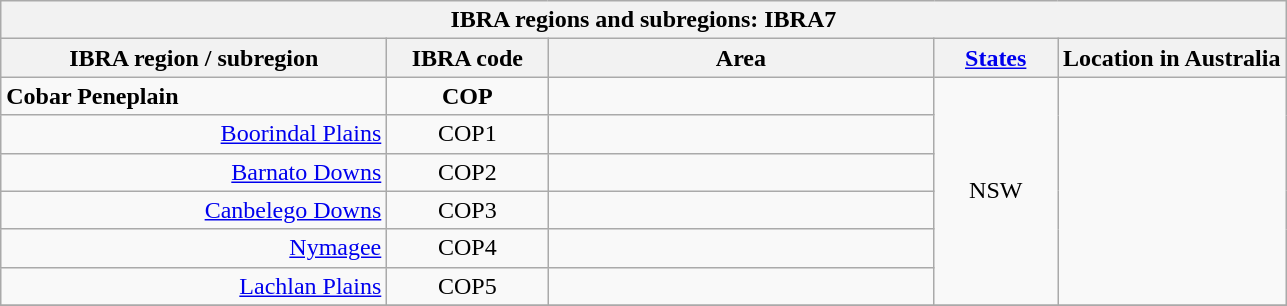<table class="wikitable sortable">
<tr>
<th colspan=5>IBRA regions and subregions: IBRA7</th>
</tr>
<tr>
<th scope="col" width="250px">IBRA region / subregion</th>
<th scope="col" width="100px">IBRA code</th>
<th scope="col" width="250px">Area</th>
<th scope="col" width="75px"><a href='#'>States</a></th>
<th>Location in Australia</th>
</tr>
<tr>
<td><strong>Cobar Peneplain</strong></td>
<td align="center"><strong>COP</strong></td>
<td align="right"><strong></strong></td>
<td align="center" rowspan=6>NSW</td>
<td align="center" rowspan=6></td>
</tr>
<tr>
<td align="right"><a href='#'>Boorindal Plains</a></td>
<td align="center">COP1</td>
<td align="right"></td>
</tr>
<tr>
<td align="right"><a href='#'>Barnato Downs</a></td>
<td align="center">COP2</td>
<td align="right"></td>
</tr>
<tr>
<td align="right"><a href='#'>Canbelego Downs</a></td>
<td align="center">COP3</td>
<td align="right"></td>
</tr>
<tr>
<td align="right"><a href='#'>Nymagee</a></td>
<td align="center">COP4</td>
<td align="right"></td>
</tr>
<tr>
<td align="right"><a href='#'>Lachlan Plains</a></td>
<td align="center">COP5</td>
<td align="right"></td>
</tr>
<tr>
</tr>
</table>
